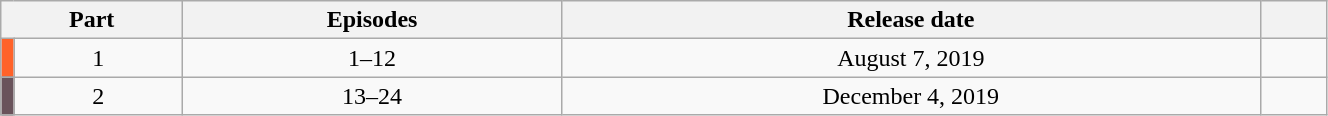<table class="wikitable" style="text-align: center; width: 70%;">
<tr>
<th colspan="2">Part</th>
<th>Episodes</th>
<th>Release date</th>
<th width="5%"></th>
</tr>
<tr>
<td rowspan="1" width="1%" style="background: #FF6229;"></td>
<td>1</td>
<td>1–12</td>
<td>August 7, 2019</td>
<td></td>
</tr>
<tr>
<td rowspan="1" width="1%" style="background: #69535B;"></td>
<td>2</td>
<td>13–24</td>
<td>December 4, 2019</td>
<td></td>
</tr>
</table>
